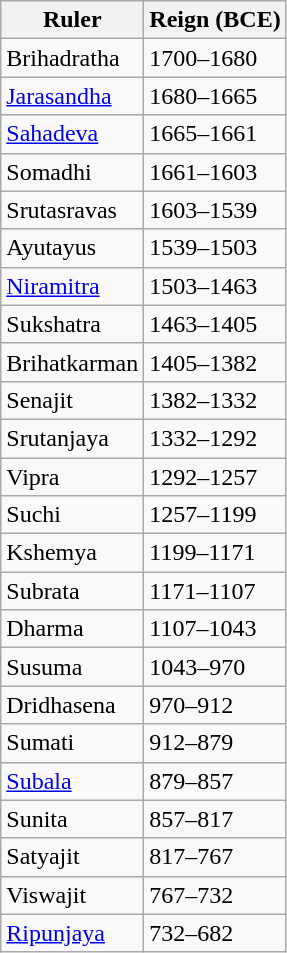<table class="wikitable">
<tr>
<th>Ruler</th>
<th>Reign (BCE)</th>
</tr>
<tr>
<td>Brihadratha</td>
<td>1700–1680</td>
</tr>
<tr>
<td><a href='#'>Jarasandha</a></td>
<td>1680–1665</td>
</tr>
<tr>
<td><a href='#'>Sahadeva</a></td>
<td>1665–1661</td>
</tr>
<tr>
<td>Somadhi</td>
<td>1661–1603</td>
</tr>
<tr>
<td>Srutasravas</td>
<td>1603–1539</td>
</tr>
<tr>
<td>Ayutayus</td>
<td>1539–1503</td>
</tr>
<tr>
<td><a href='#'>Niramitra</a></td>
<td>1503–1463</td>
</tr>
<tr>
<td>Sukshatra</td>
<td>1463–1405</td>
</tr>
<tr>
<td>Brihatkarman</td>
<td>1405–1382</td>
</tr>
<tr>
<td>Senajit</td>
<td>1382–1332</td>
</tr>
<tr>
<td>Srutanjaya</td>
<td>1332–1292</td>
</tr>
<tr>
<td>Vipra</td>
<td>1292–1257</td>
</tr>
<tr>
<td>Suchi</td>
<td>1257–1199</td>
</tr>
<tr>
<td>Kshemya</td>
<td>1199–1171</td>
</tr>
<tr>
<td>Subrata</td>
<td>1171–1107</td>
</tr>
<tr>
<td>Dharma</td>
<td>1107–1043</td>
</tr>
<tr>
<td>Susuma</td>
<td>1043–970</td>
</tr>
<tr>
<td>Dridhasena</td>
<td>970–912</td>
</tr>
<tr>
<td>Sumati</td>
<td>912–879</td>
</tr>
<tr>
<td><a href='#'>Subala</a></td>
<td>879–857</td>
</tr>
<tr>
<td>Sunita</td>
<td>857–817</td>
</tr>
<tr>
<td>Satyajit</td>
<td>817–767</td>
</tr>
<tr>
<td>Viswajit</td>
<td>767–732</td>
</tr>
<tr>
<td><a href='#'>Ripunjaya</a></td>
<td>732–682</td>
</tr>
</table>
